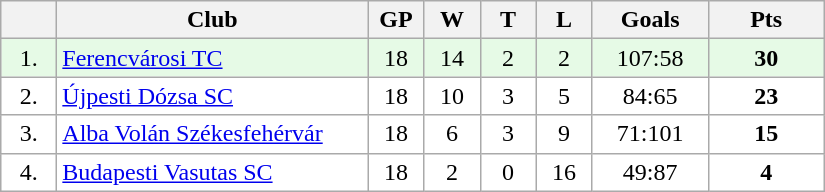<table class="wikitable">
<tr>
<th width="30"></th>
<th width="200">Club</th>
<th width="30">GP</th>
<th width="30">W</th>
<th width="30">T</th>
<th width="30">L</th>
<th width="70">Goals</th>
<th width="70">Pts</th>
</tr>
<tr bgcolor="#e6fae6" align="center">
<td>1.</td>
<td align="left"><a href='#'>Ferencvárosi TC</a></td>
<td>18</td>
<td>14</td>
<td>2</td>
<td>2</td>
<td>107:58</td>
<td><strong>30</strong></td>
</tr>
<tr bgcolor="#FFFFFF" align="center">
<td>2.</td>
<td align="left"><a href='#'>Újpesti Dózsa SC</a></td>
<td>18</td>
<td>10</td>
<td>3</td>
<td>5</td>
<td>84:65</td>
<td><strong>23</strong></td>
</tr>
<tr bgcolor="#FFFFFF" align="center">
<td>3.</td>
<td align="left"><a href='#'>Alba Volán Székesfehérvár</a></td>
<td>18</td>
<td>6</td>
<td>3</td>
<td>9</td>
<td>71:101</td>
<td><strong>15</strong></td>
</tr>
<tr bgcolor="#FFFFFF" align="center">
<td>4.</td>
<td align="left"><a href='#'>Budapesti Vasutas SC</a></td>
<td>18</td>
<td>2</td>
<td>0</td>
<td>16</td>
<td>49:87</td>
<td><strong>4</strong></td>
</tr>
</table>
